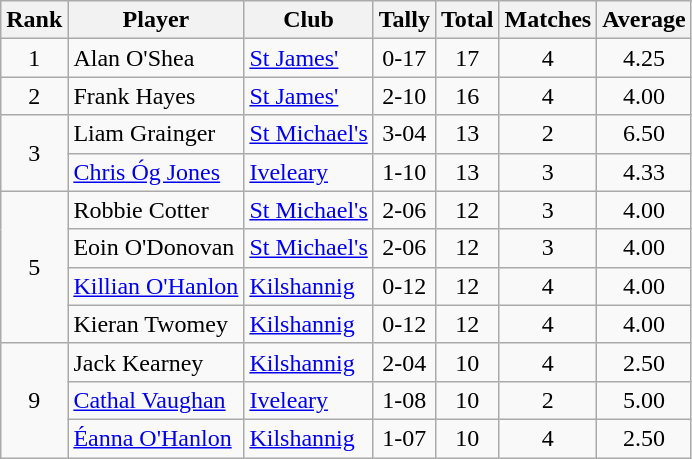<table class="wikitable">
<tr>
<th>Rank</th>
<th>Player</th>
<th>Club</th>
<th>Tally</th>
<th>Total</th>
<th>Matches</th>
<th>Average</th>
</tr>
<tr>
<td rowspan="1" style="text-align:center;">1</td>
<td>Alan O'Shea</td>
<td><a href='#'>St James'</a></td>
<td align=center>0-17</td>
<td align=center>17</td>
<td align=center>4</td>
<td align=center>4.25</td>
</tr>
<tr>
<td rowspan="1" style="text-align:center;">2</td>
<td>Frank Hayes</td>
<td><a href='#'>St James'</a></td>
<td align=center>2-10</td>
<td align=center>16</td>
<td align=center>4</td>
<td align=center>4.00</td>
</tr>
<tr>
<td rowspan="2" style="text-align:center;">3</td>
<td>Liam Grainger</td>
<td><a href='#'>St Michael's</a></td>
<td align=center>3-04</td>
<td align=center>13</td>
<td align=center>2</td>
<td align=center>6.50</td>
</tr>
<tr>
<td><a href='#'>Chris Óg Jones</a></td>
<td><a href='#'>Iveleary</a></td>
<td align=center>1-10</td>
<td align=center>13</td>
<td align=center>3</td>
<td align=center>4.33</td>
</tr>
<tr>
<td rowspan="4" style="text-align:center;">5</td>
<td>Robbie Cotter</td>
<td><a href='#'>St Michael's</a></td>
<td align=center>2-06</td>
<td align=center>12</td>
<td align=center>3</td>
<td align=center>4.00</td>
</tr>
<tr>
<td>Eoin O'Donovan</td>
<td><a href='#'>St Michael's</a></td>
<td align=center>2-06</td>
<td align=center>12</td>
<td align=center>3</td>
<td align=center>4.00</td>
</tr>
<tr>
<td><a href='#'>Killian O'Hanlon</a></td>
<td><a href='#'>Kilshannig</a></td>
<td align=center>0-12</td>
<td align=center>12</td>
<td align=center>4</td>
<td align=center>4.00</td>
</tr>
<tr>
<td>Kieran Twomey</td>
<td><a href='#'>Kilshannig</a></td>
<td align=center>0-12</td>
<td align=center>12</td>
<td align=center>4</td>
<td align=center>4.00</td>
</tr>
<tr>
<td rowspan="3" style="text-align:center;">9</td>
<td>Jack Kearney</td>
<td><a href='#'>Kilshannig</a></td>
<td align=center>2-04</td>
<td align=center>10</td>
<td align=center>4</td>
<td align=center>2.50</td>
</tr>
<tr>
<td><a href='#'>Cathal Vaughan</a></td>
<td><a href='#'>Iveleary</a></td>
<td align=center>1-08</td>
<td align=center>10</td>
<td align=center>2</td>
<td align=center>5.00</td>
</tr>
<tr>
<td><a href='#'>Éanna O'Hanlon</a></td>
<td><a href='#'>Kilshannig</a></td>
<td align=center>1-07</td>
<td align=center>10</td>
<td align=center>4</td>
<td align=center>2.50</td>
</tr>
</table>
